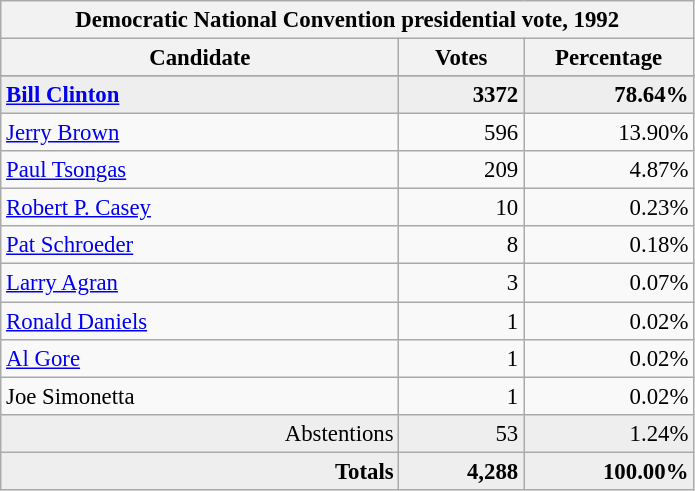<table class="wikitable" style="font-size:95%;">
<tr>
<th colspan="3">Democratic National Convention presidential vote, 1992</th>
</tr>
<tr>
<th style="width: 17em">Candidate</th>
<th style="width: 5em">Votes</th>
<th style="width: 7em">Percentage</th>
</tr>
<tr>
</tr>
<tr bgcolor="#EEEEEE">
<td><strong><a href='#'>Bill Clinton</a></strong></td>
<td align="right"><strong>3372</strong></td>
<td align="right"><strong>78.64%</strong></td>
</tr>
<tr>
<td><a href='#'>Jerry Brown</a></td>
<td align="right">596</td>
<td align="right">13.90%</td>
</tr>
<tr>
<td><a href='#'>Paul Tsongas</a></td>
<td align="right">209</td>
<td align="right">4.87%</td>
</tr>
<tr>
<td><a href='#'>Robert P. Casey</a></td>
<td align="right">10</td>
<td align="right">0.23%</td>
</tr>
<tr>
<td><a href='#'>Pat Schroeder</a></td>
<td align="right">8</td>
<td align="right">0.18%</td>
</tr>
<tr>
<td><a href='#'>Larry Agran</a></td>
<td align="right">3</td>
<td align="right">0.07%</td>
</tr>
<tr>
<td><a href='#'>Ronald Daniels</a></td>
<td align="right">1</td>
<td align="right">0.02%</td>
</tr>
<tr>
<td><a href='#'>Al Gore</a></td>
<td align="right">1</td>
<td align="right">0.02%</td>
</tr>
<tr>
<td>Joe Simonetta</td>
<td align="right">1</td>
<td align="right">0.02%</td>
</tr>
<tr bgcolor="#EEEEEE">
<td align="right">Abstentions</td>
<td align="right">53</td>
<td align="right">1.24%</td>
</tr>
<tr bgcolor="#EEEEEE">
<td align="right"><strong>Totals</strong></td>
<td align="right"><strong>4,288</strong></td>
<td align="right"><strong>100.00%</strong></td>
</tr>
</table>
